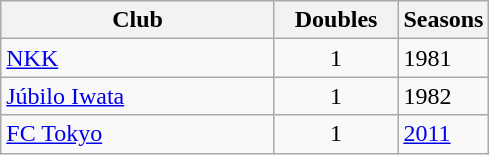<table class="wikitable">
<tr>
<th width=175>Club</th>
<th width=75>Doubles</th>
<th>Seasons</th>
</tr>
<tr>
<td><a href='#'>NKK</a></td>
<td align=center>1</td>
<td>1981</td>
</tr>
<tr>
<td><a href='#'>Júbilo Iwata</a></td>
<td align=center>1</td>
<td>1982</td>
</tr>
<tr>
<td><a href='#'>FC Tokyo</a></td>
<td align=center>1</td>
<td><a href='#'>2011</a></td>
</tr>
</table>
